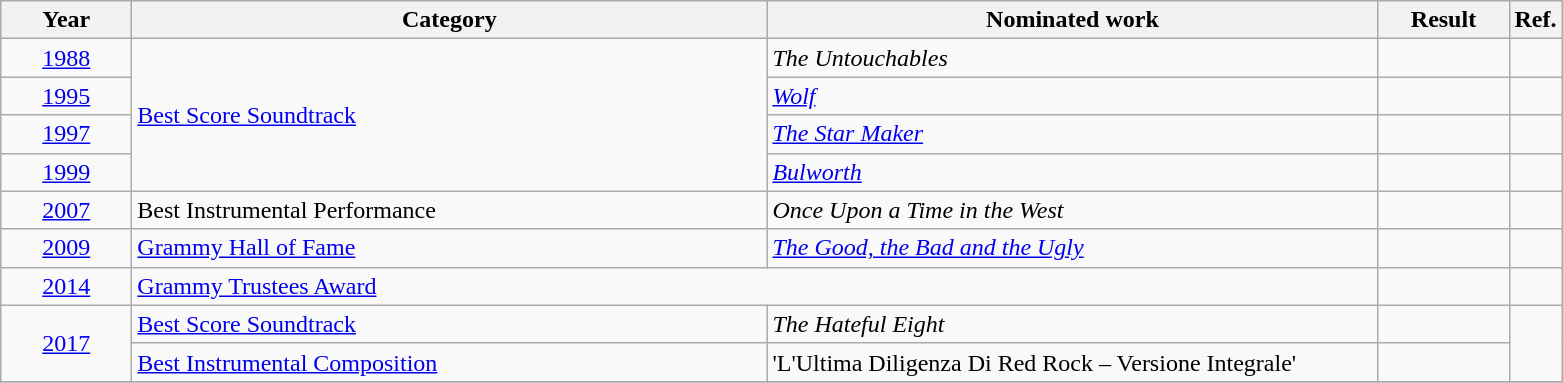<table class=wikitable>
<tr>
<th scope="col" style="width:5em;">Year</th>
<th scope="col" style="width:26em;">Category</th>
<th scope="col" style="width:25em;">Nominated work</th>
<th scope="col" style="width:5em;">Result</th>
<th>Ref.</th>
</tr>
<tr>
<td style="text-align:center;"><a href='#'>1988</a></td>
<td rowspan=4><a href='#'>Best Score Soundtrack</a></td>
<td><em>The Untouchables</em></td>
<td></td>
<td style="text-align:center;"></td>
</tr>
<tr>
<td style="text-align:center;"><a href='#'>1995</a></td>
<td><em><a href='#'>Wolf</a></em></td>
<td></td>
<td style="text-align:center;"></td>
</tr>
<tr>
<td style="text-align:center;"><a href='#'>1997</a></td>
<td><em><a href='#'>The Star Maker</a></em></td>
<td></td>
<td style="text-align:center;"></td>
</tr>
<tr>
<td style="text-align:center;"><a href='#'>1999</a></td>
<td><em><a href='#'>Bulworth</a></em></td>
<td></td>
<td style="text-align:center;"></td>
</tr>
<tr>
<td style="text-align:center;"><a href='#'>2007</a></td>
<td>Best Instrumental Performance</td>
<td><em>Once Upon a Time in the West</em></td>
<td></td>
<td style="text-align:center;"></td>
</tr>
<tr>
<td style="text-align:center;"><a href='#'>2009</a></td>
<td><a href='#'>Grammy Hall of Fame</a></td>
<td><em><a href='#'>The Good, the Bad and the Ugly</a></em></td>
<td></td>
<td style="text-align:center;"></td>
</tr>
<tr>
<td style="text-align:center;"><a href='#'>2014</a></td>
<td colspan=2><a href='#'>Grammy Trustees Award</a></td>
<td></td>
<td style="text-align:center;"></td>
</tr>
<tr>
<td style="text-align:center;", rowspan=2><a href='#'>2017</a></td>
<td><a href='#'>Best Score Soundtrack</a></td>
<td rowspan=1><em>The Hateful Eight</em></td>
<td></td>
<td style="text-align:center;", rowspan=2></td>
</tr>
<tr>
<td><a href='#'>Best Instrumental Composition</a></td>
<td>'L'Ultima Diligenza Di Red Rock – Versione Integrale'</td>
<td></td>
</tr>
<tr>
</tr>
</table>
